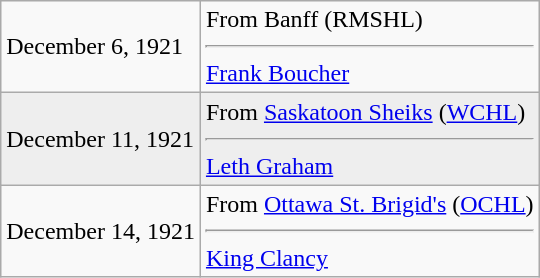<table class="wikitable">
<tr>
<td>December 6, 1921</td>
<td valign="top">From Banff (RMSHL)<hr><a href='#'>Frank Boucher</a></td>
</tr>
<tr style="background:#eee;">
<td>December 11, 1921</td>
<td valign="top">From <a href='#'>Saskatoon Sheiks</a> (<a href='#'>WCHL</a>)<hr><a href='#'>Leth Graham</a></td>
</tr>
<tr>
<td>December 14, 1921</td>
<td valign="top">From <a href='#'>Ottawa St. Brigid's</a> (<a href='#'>OCHL</a>)<hr><a href='#'>King Clancy</a></td>
</tr>
</table>
